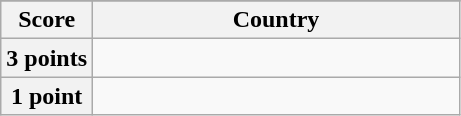<table class="wikitable">
<tr>
</tr>
<tr>
<th scope="col" width=20%>Score</th>
<th scope="col">Country</th>
</tr>
<tr>
<th scope="row">3 points</th>
<td></td>
</tr>
<tr>
<th scope="row">1 point</th>
<td></td>
</tr>
</table>
